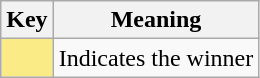<table class="wikitable">
<tr>
<th scope="col" style="width:%;">Key</th>
<th scope="col" style="width:%;">Meaning</th>
</tr>
<tr>
<td style="background:#FAEB86"></td>
<td>Indicates the winner</td>
</tr>
</table>
